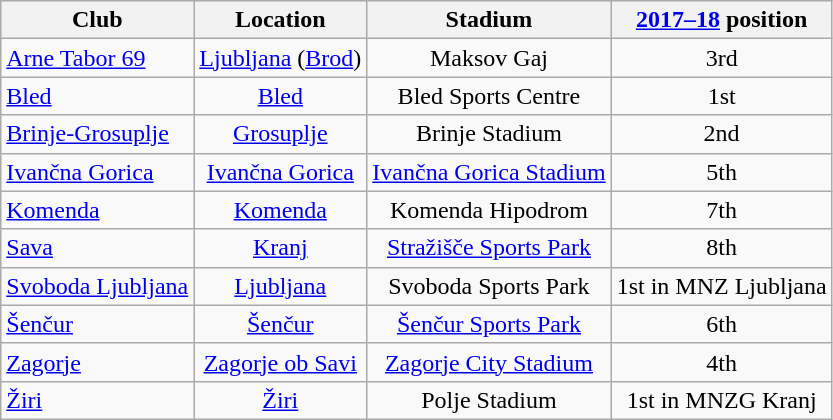<table class="wikitable" style="text-align:center;">
<tr>
<th>Club</th>
<th>Location</th>
<th>Stadium</th>
<th><a href='#'>2017–18</a> position</th>
</tr>
<tr>
<td style="text-align:left;"><a href='#'>Arne Tabor 69</a></td>
<td><a href='#'>Ljubljana</a> (<a href='#'>Brod</a>)</td>
<td>Maksov Gaj</td>
<td>3rd</td>
</tr>
<tr>
<td style="text-align:left;"><a href='#'>Bled</a></td>
<td><a href='#'>Bled</a></td>
<td>Bled Sports Centre</td>
<td>1st</td>
</tr>
<tr>
<td style="text-align:left;"><a href='#'>Brinje-Grosuplje</a></td>
<td><a href='#'>Grosuplje</a></td>
<td>Brinje Stadium</td>
<td>2nd</td>
</tr>
<tr>
<td style="text-align:left;"><a href='#'>Ivančna Gorica</a></td>
<td><a href='#'>Ivančna Gorica</a></td>
<td><a href='#'>Ivančna Gorica Stadium</a></td>
<td>5th</td>
</tr>
<tr>
<td style="text-align:left;"><a href='#'>Komenda</a></td>
<td><a href='#'>Komenda</a></td>
<td>Komenda Hipodrom</td>
<td>7th</td>
</tr>
<tr>
<td style="text-align:left;"><a href='#'>Sava</a></td>
<td><a href='#'>Kranj</a></td>
<td><a href='#'>Stražišče Sports Park</a></td>
<td>8th</td>
</tr>
<tr>
<td style="text-align:left;"><a href='#'>Svoboda Ljubljana</a></td>
<td><a href='#'>Ljubljana</a></td>
<td>Svoboda Sports Park</td>
<td>1st in MNZ Ljubljana</td>
</tr>
<tr>
<td style="text-align:left;"><a href='#'>Šenčur</a></td>
<td><a href='#'>Šenčur</a></td>
<td><a href='#'>Šenčur Sports Park</a></td>
<td>6th</td>
</tr>
<tr>
<td style="text-align:left;"><a href='#'>Zagorje</a></td>
<td><a href='#'>Zagorje ob Savi</a></td>
<td><a href='#'>Zagorje City Stadium</a></td>
<td>4th</td>
</tr>
<tr>
<td style="text-align:left;"><a href='#'>Žiri</a></td>
<td><a href='#'>Žiri</a></td>
<td>Polje Stadium</td>
<td>1st in MNZG Kranj</td>
</tr>
</table>
